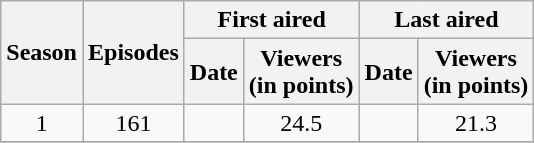<table class="wikitable" style="text-align: center">
<tr>
<th scope="col" rowspan="2">Season</th>
<th scope="col" rowspan="2" colspan="1">Episodes</th>
<th scope="col" colspan="2">First aired</th>
<th scope="col" colspan="2">Last aired</th>
</tr>
<tr>
<th scope="col">Date</th>
<th scope="col">Viewers<br>(in points)</th>
<th scope="col">Date</th>
<th scope="col">Viewers<br>(in points)</th>
</tr>
<tr>
<td>1</td>
<td>161</td>
<td></td>
<td>24.5</td>
<td></td>
<td>21.3</td>
</tr>
<tr>
</tr>
</table>
